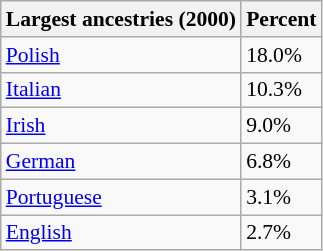<table class="wikitable sortable collapsible" style="font-size: 90%;">
<tr>
<th>Largest ancestries (2000)</th>
<th>Percent</th>
</tr>
<tr>
<td><a href='#'>Polish</a></td>
<td>18.0%</td>
</tr>
<tr>
<td><a href='#'>Italian</a></td>
<td>10.3%</td>
</tr>
<tr>
<td><a href='#'>Irish</a></td>
<td>9.0%</td>
</tr>
<tr>
<td><a href='#'>German</a></td>
<td>6.8%</td>
</tr>
<tr>
<td><a href='#'>Portuguese</a></td>
<td>3.1%</td>
</tr>
<tr>
<td><a href='#'>English</a></td>
<td>2.7%</td>
</tr>
</table>
